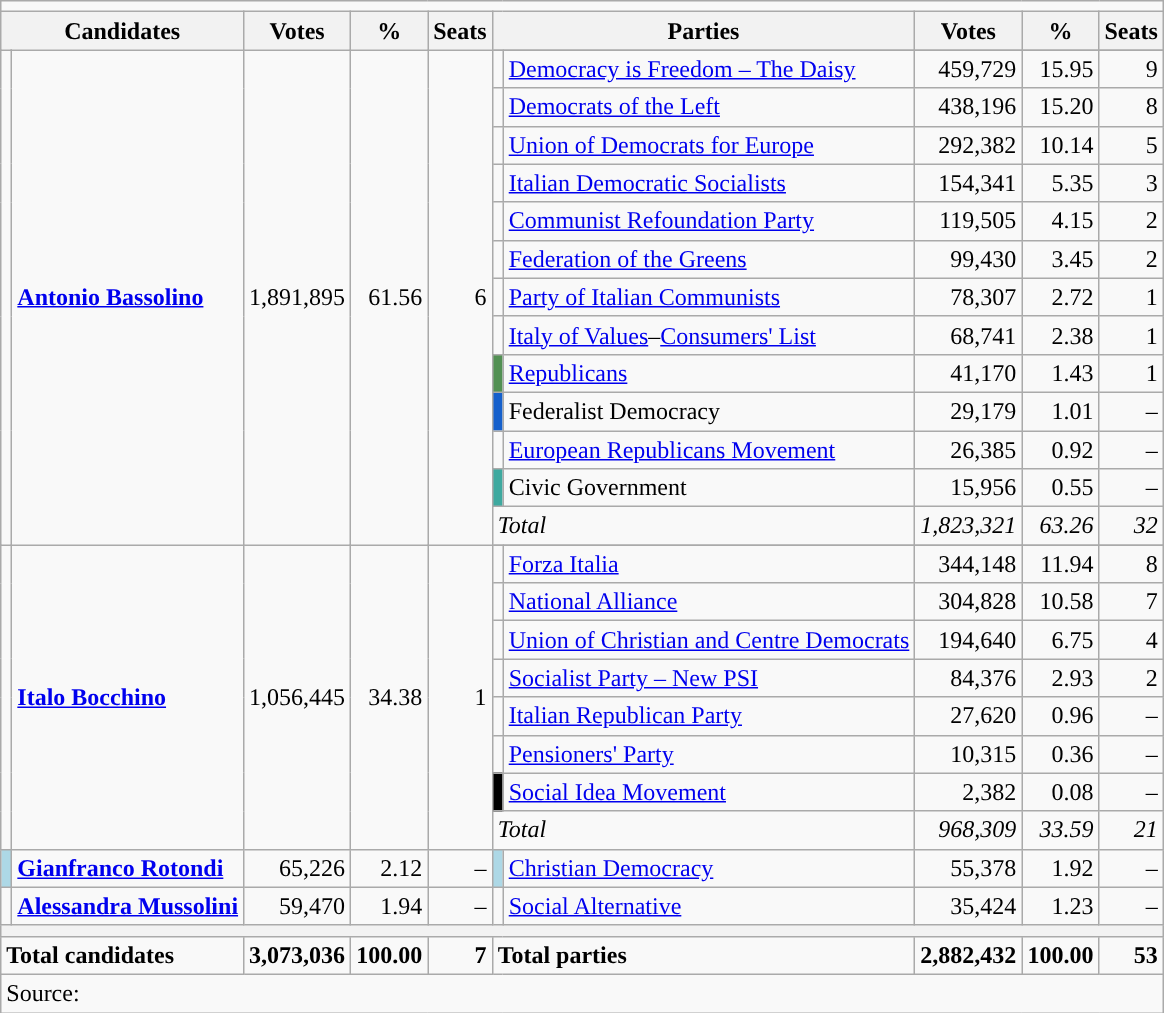<table class="wikitable">
<tr>
<td colspan=10></td>
</tr>
<tr>
<th colspan=2>Candidates</th>
<th>Votes</th>
<th>%</th>
<th>Seats</th>
<th colspan=2>Parties</th>
<th>Votes</th>
<th>%</th>
<th>Seats</th>
</tr>
<tr>
<td rowspan=14></td>
<td rowspan=14><strong><a href='#'>Antonio Bassolino</a></strong></td>
<td rowspan=14 align=right>1,891,895</td>
<td rowspan=14 align=right>61.56</td>
<td rowspan=14 align=right>6</td>
</tr>
<tr>
<td></td>
<td><a href='#'>Democracy is Freedom – The Daisy</a></td>
<td align=right>459,729</td>
<td align=right>15.95</td>
<td align=right>9</td>
</tr>
<tr>
<td></td>
<td><a href='#'>Democrats of the Left</a></td>
<td align=right>438,196</td>
<td align=right>15.20</td>
<td align=right>8</td>
</tr>
<tr>
<td></td>
<td><a href='#'>Union of Democrats for Europe</a></td>
<td align=right>292,382</td>
<td align=right>10.14</td>
<td align=right>5</td>
</tr>
<tr>
<td></td>
<td><a href='#'>Italian Democratic Socialists</a></td>
<td align=right>154,341</td>
<td align=right>5.35</td>
<td align=right>3</td>
</tr>
<tr>
<td></td>
<td><a href='#'>Communist Refoundation Party</a></td>
<td align=right>119,505</td>
<td align=right>4.15</td>
<td align=right>2</td>
</tr>
<tr>
<td></td>
<td><a href='#'>Federation of the Greens</a></td>
<td align=right>99,430</td>
<td align=right>3.45</td>
<td align=right>2</td>
</tr>
<tr>
<td></td>
<td><a href='#'>Party of Italian Communists</a></td>
<td align=right>78,307</td>
<td align=right>2.72</td>
<td align=right>1</td>
</tr>
<tr>
<td></td>
<td><a href='#'>Italy of Values</a>–<a href='#'>Consumers' List</a></td>
<td align=right>68,741</td>
<td align=right>2.38</td>
<td align=right>1</td>
</tr>
<tr>
<td bgcolor="#529053"></td>
<td><a href='#'>Republicans</a></td>
<td align=right>41,170</td>
<td align=right>1.43</td>
<td align=right>1</td>
</tr>
<tr>
<td bgcolor="#1560CC"></td>
<td>Federalist Democracy</td>
<td align=right>29,179</td>
<td align=right>1.01</td>
<td align=right>–</td>
</tr>
<tr>
<td></td>
<td><a href='#'>European Republicans Movement</a></td>
<td align=right>26,385</td>
<td align=right>0.92</td>
<td align=right>–</td>
</tr>
<tr>
<td bgcolor="#3EA99F"></td>
<td>Civic Government</td>
<td align=right>15,956</td>
<td align=right>0.55</td>
<td align=right>–</td>
</tr>
<tr>
<td colspan=2><em>Total</em></td>
<td align=right><em>1,823,321</em></td>
<td align=right><em>63.26</em></td>
<td align=right><em>32</em></td>
</tr>
<tr>
<td rowspan=9></td>
<td rowspan=9><strong><a href='#'>Italo Bocchino</a></strong></td>
<td rowspan=9 align=right>1,056,445</td>
<td rowspan=9 align=right>34.38</td>
<td rowspan=9 align=right>1</td>
</tr>
<tr>
<td></td>
<td><a href='#'>Forza Italia</a></td>
<td align=right>344,148</td>
<td align=right>11.94</td>
<td align=right>8</td>
</tr>
<tr>
<td></td>
<td><a href='#'>National Alliance</a></td>
<td align=right>304,828</td>
<td align=right>10.58</td>
<td align=right>7</td>
</tr>
<tr>
<td></td>
<td><a href='#'>Union of Christian and Centre Democrats</a></td>
<td align=right>194,640</td>
<td align=right>6.75</td>
<td align=right>4</td>
</tr>
<tr>
<td></td>
<td><a href='#'>Socialist Party – New PSI</a></td>
<td align=right>84,376</td>
<td align=right>2.93</td>
<td align=right>2</td>
</tr>
<tr>
<td></td>
<td><a href='#'>Italian Republican Party</a></td>
<td align=right>27,620</td>
<td align=right>0.96</td>
<td align=right>–</td>
</tr>
<tr>
<td></td>
<td><a href='#'>Pensioners' Party</a></td>
<td align=right>10,315</td>
<td align=right>0.36</td>
<td align=right>–</td>
</tr>
<tr>
<td bgcolor="black"></td>
<td><a href='#'>Social Idea Movement</a></td>
<td align=right>2,382</td>
<td align=right>0.08</td>
<td align=right>–</td>
</tr>
<tr>
<td colspan=2><em>Total</em></td>
<td align=right><em>968,309</em></td>
<td align=right><em>33.59</em></td>
<td align=right><em>21</em></td>
</tr>
<tr>
<td bgcolor="lightblue"></td>
<td><strong><a href='#'>Gianfranco Rotondi</a></strong></td>
<td align=right>65,226</td>
<td align=right>2.12</td>
<td align=right>–</td>
<td bgcolor="lightblue"></td>
<td><a href='#'>Christian Democracy</a></td>
<td align=right>55,378</td>
<td align=right>1.92</td>
<td align=right>–</td>
</tr>
<tr>
<td></td>
<td><strong><a href='#'>Alessandra Mussolini</a></strong></td>
<td align=right>59,470</td>
<td align=right>1.94</td>
<td align=right>–</td>
<td></td>
<td><a href='#'>Social Alternative</a></td>
<td align=right>35,424</td>
<td align=right>1.23</td>
<td align=right>–</td>
</tr>
<tr>
<th colspan=10></th>
</tr>
<tr>
<td colspan=2><strong>Total candidates</strong></td>
<td align=right><strong>3,073,036</strong></td>
<td align=right><strong>100.00</strong></td>
<td align=right><strong>7</strong></td>
<td colspan=2><strong>Total parties</strong></td>
<td align=right><strong>2,882,432</strong></td>
<td align=right><strong>100.00</strong></td>
<td align=right><strong>53</strong></td>
</tr>
<tr>
<td colspan=10>Source: </td>
</tr>
</table>
